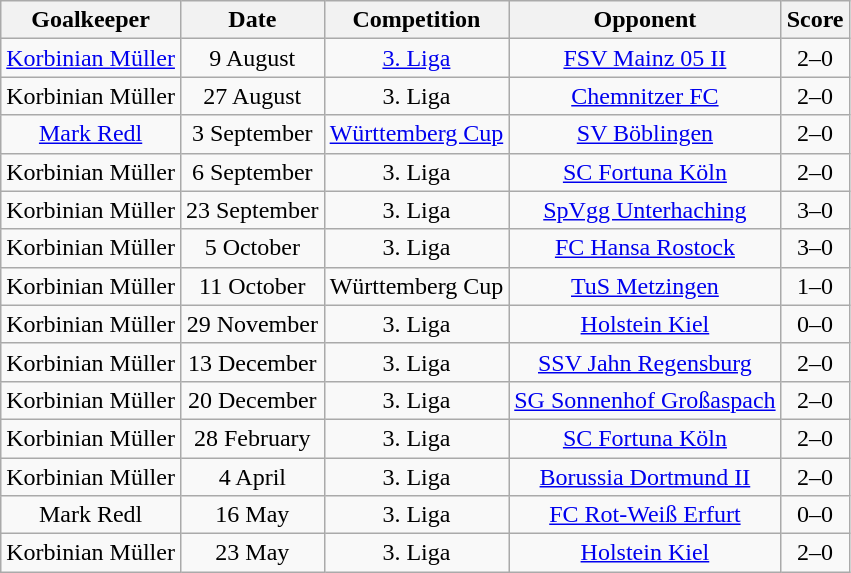<table class="wikitable" Style="text-align: center">
<tr>
<th>Goalkeeper</th>
<th>Date</th>
<th>Competition</th>
<th>Opponent</th>
<th>Score</th>
</tr>
<tr>
<td><a href='#'>Korbinian Müller</a></td>
<td>9 August</td>
<td><a href='#'>3. Liga</a></td>
<td><a href='#'>FSV Mainz 05 II</a></td>
<td>2–0</td>
</tr>
<tr>
<td>Korbinian Müller</td>
<td>27 August</td>
<td>3. Liga</td>
<td><a href='#'>Chemnitzer FC</a></td>
<td>2–0</td>
</tr>
<tr>
<td><a href='#'>Mark Redl</a></td>
<td>3 September</td>
<td><a href='#'>Württemberg Cup</a></td>
<td><a href='#'>SV Böblingen</a></td>
<td>2–0</td>
</tr>
<tr>
<td>Korbinian Müller</td>
<td>6 September</td>
<td>3. Liga</td>
<td><a href='#'>SC Fortuna Köln</a></td>
<td>2–0</td>
</tr>
<tr>
<td>Korbinian Müller</td>
<td>23 September</td>
<td>3. Liga</td>
<td><a href='#'>SpVgg Unterhaching</a></td>
<td>3–0</td>
</tr>
<tr>
<td>Korbinian Müller</td>
<td>5 October</td>
<td>3. Liga</td>
<td><a href='#'>FC Hansa Rostock</a></td>
<td>3–0</td>
</tr>
<tr>
<td>Korbinian Müller</td>
<td>11 October</td>
<td>Württemberg Cup</td>
<td><a href='#'>TuS Metzingen</a></td>
<td>1–0</td>
</tr>
<tr>
<td>Korbinian Müller</td>
<td>29 November</td>
<td>3. Liga</td>
<td><a href='#'>Holstein Kiel</a></td>
<td>0–0</td>
</tr>
<tr>
<td>Korbinian Müller</td>
<td>13 December</td>
<td>3. Liga</td>
<td><a href='#'>SSV Jahn Regensburg</a></td>
<td>2–0</td>
</tr>
<tr>
<td>Korbinian Müller</td>
<td>20 December</td>
<td>3. Liga</td>
<td><a href='#'>SG Sonnenhof Großaspach</a></td>
<td>2–0</td>
</tr>
<tr>
<td>Korbinian Müller</td>
<td>28 February</td>
<td>3. Liga</td>
<td><a href='#'>SC Fortuna Köln</a></td>
<td>2–0</td>
</tr>
<tr>
<td>Korbinian Müller</td>
<td>4 April</td>
<td>3. Liga</td>
<td><a href='#'>Borussia Dortmund II</a></td>
<td>2–0</td>
</tr>
<tr>
<td>Mark Redl</td>
<td>16 May</td>
<td>3. Liga</td>
<td><a href='#'>FC Rot-Weiß Erfurt</a></td>
<td>0–0</td>
</tr>
<tr>
<td>Korbinian Müller</td>
<td>23 May</td>
<td>3. Liga</td>
<td><a href='#'>Holstein Kiel</a></td>
<td>2–0</td>
</tr>
</table>
